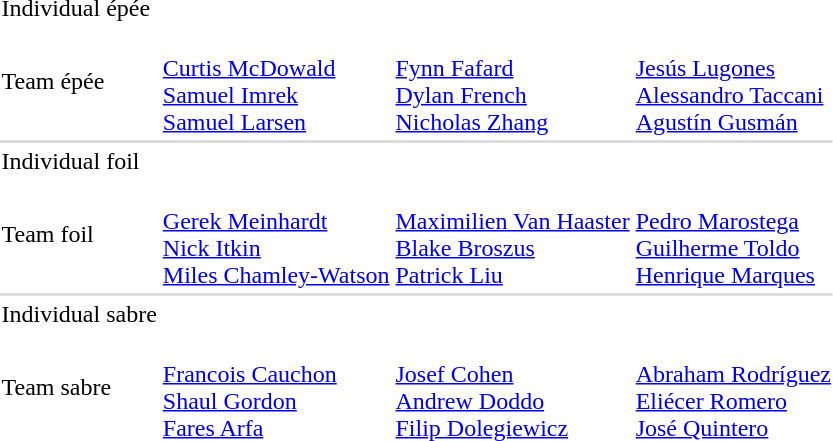<table>
<tr>
<td rowspan=2>Individual épée<br></td>
<td rowspan=2></td>
<td rowspan=2></td>
<td></td>
</tr>
<tr>
<td></td>
</tr>
<tr>
<td>Team épée<br></td>
<td><br><a href='#'>Curtis McDowald</a><br><a href='#'>Samuel Imrek</a><br><a href='#'>Samuel Larsen</a></td>
<td><br><a href='#'>Fynn Fafard</a><br><a href='#'>Dylan French</a><br><a href='#'>Nicholas Zhang</a></td>
<td><br><a href='#'>Jesús Lugones</a><br><a href='#'>Alessandro Taccani</a><br><a href='#'>Agustín Gusmán</a></td>
</tr>
<tr bgcolor=#DDDDDD>
<td colspan=7></td>
</tr>
<tr>
<td rowspan=2>Individual foil<br></td>
<td rowspan=2></td>
<td rowspan=2></td>
<td></td>
</tr>
<tr>
<td></td>
</tr>
<tr>
<td>Team foil<br></td>
<td><br><a href='#'>Gerek Meinhardt</a><br><a href='#'>Nick Itkin</a><br><a href='#'>Miles Chamley-Watson</a></td>
<td><br><a href='#'>Maximilien Van Haaster</a><br><a href='#'>Blake Broszus</a><br><a href='#'>Patrick Liu</a></td>
<td><br><a href='#'>Pedro Marostega</a><br><a href='#'>Guilherme Toldo</a><br><a href='#'>Henrique Marques</a></td>
</tr>
<tr bgcolor=#DDDDDD>
<td colspan=7></td>
</tr>
<tr>
<td rowspan=2>Individual sabre <br></td>
<td rowspan=2></td>
<td rowspan=2></td>
<td></td>
</tr>
<tr>
<td></td>
</tr>
<tr>
<td>Team sabre<br></td>
<td><br><a href='#'>Francois Cauchon</a><br><a href='#'>Shaul Gordon</a><br><a href='#'>Fares Arfa</a></td>
<td><br><a href='#'>Josef Cohen</a><br><a href='#'>Andrew Doddo</a><br><a href='#'>Filip Dolegiewicz</a></td>
<td><br><a href='#'>Abraham Rodríguez</a><br><a href='#'>Eliécer Romero</a><br><a href='#'>José Quintero</a></td>
</tr>
</table>
